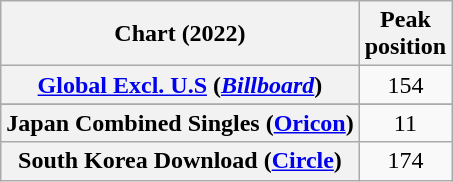<table class="wikitable sortable plainrowheaders" style="text-align:center;">
<tr>
<th scope="col">Chart (2022)</th>
<th scope="col">Peak<br>position</th>
</tr>
<tr>
<th scope="row"><a href='#'>Global Excl. U.S</a> (<em><a href='#'>Billboard</a></em>)</th>
<td>154</td>
</tr>
<tr>
</tr>
<tr>
<th scope="row">Japan Combined Singles (<a href='#'>Oricon</a>)</th>
<td>11</td>
</tr>
<tr>
<th scope="row">South Korea Download (<a href='#'>Circle</a>)</th>
<td>174</td>
</tr>
</table>
